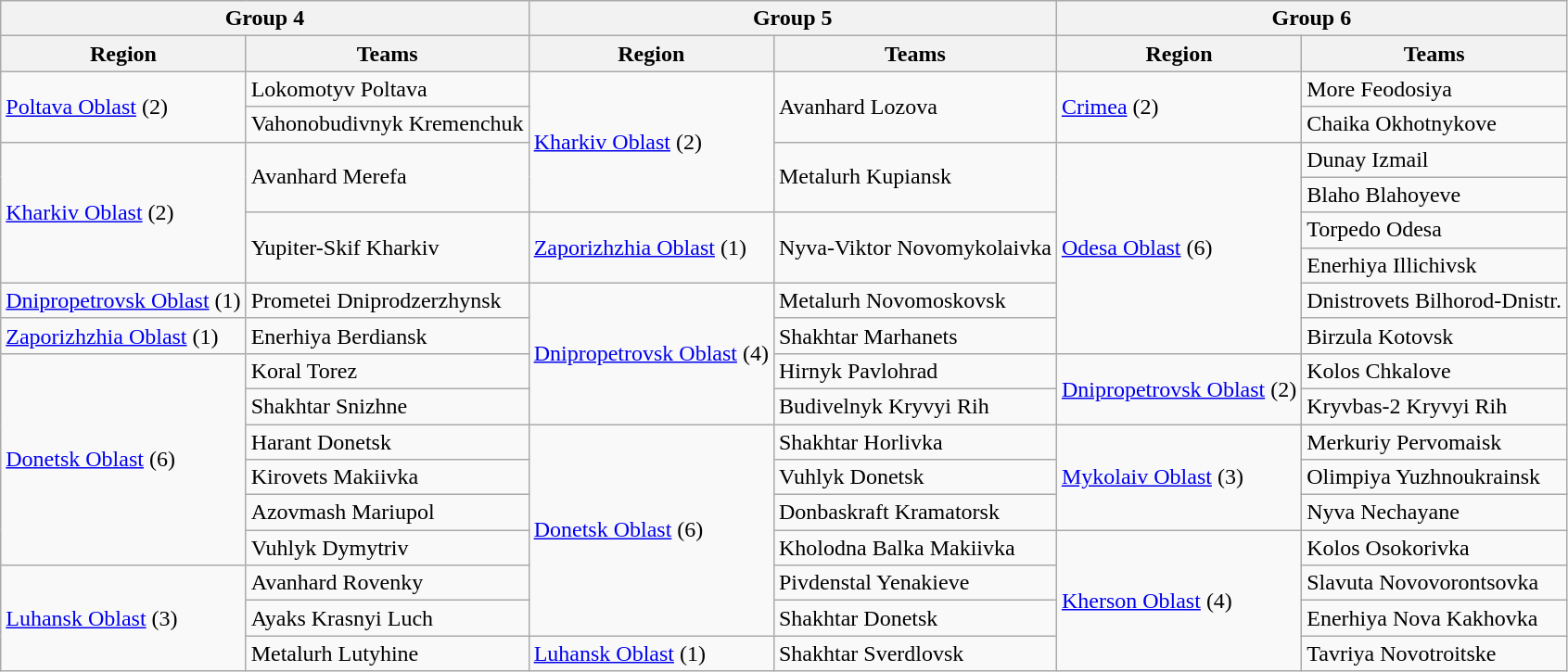<table class="wikitable">
<tr>
<th colspan=2>Group 4</th>
<th colspan=2>Group 5</th>
<th colspan=2>Group 6</th>
</tr>
<tr>
<th>Region</th>
<th>Teams</th>
<th>Region</th>
<th>Teams</th>
<th>Region</th>
<th>Teams</th>
</tr>
<tr>
<td rowspan=2><a href='#'>Poltava Oblast</a> (2)</td>
<td>Lokomotyv Poltava</td>
<td rowspan=4><a href='#'>Kharkiv Oblast</a> (2)</td>
<td rowspan=2>Avanhard Lozova</td>
<td rowspan=2><a href='#'>Crimea</a> (2)</td>
<td>More Feodosiya</td>
</tr>
<tr>
<td>Vahonobudivnyk Kremenchuk</td>
<td>Chaika Okhotnykove</td>
</tr>
<tr>
<td rowspan=4><a href='#'>Kharkiv Oblast</a> (2)</td>
<td rowspan=2>Avanhard Merefa</td>
<td rowspan=2>Metalurh Kupiansk</td>
<td rowspan=6><a href='#'>Odesa Oblast</a> (6)</td>
<td>Dunay Izmail</td>
</tr>
<tr>
<td>Blaho Blahoyeve</td>
</tr>
<tr>
<td rowspan=2>Yupiter-Skif Kharkiv</td>
<td rowspan=2><a href='#'>Zaporizhzhia Oblast</a> (1)</td>
<td rowspan=2>Nyva-Viktor Novomykolaivka</td>
<td>Torpedo Odesa</td>
</tr>
<tr>
<td>Enerhiya Illichivsk</td>
</tr>
<tr>
<td><a href='#'>Dnipropetrovsk Oblast</a> (1)</td>
<td>Prometei Dniprodzerzhynsk</td>
<td rowspan=4><a href='#'>Dnipropetrovsk Oblast</a> (4)</td>
<td>Metalurh Novomoskovsk</td>
<td>Dnistrovets Bilhorod-Dnistr.</td>
</tr>
<tr>
<td><a href='#'>Zaporizhzhia Oblast</a> (1)</td>
<td>Enerhiya Berdiansk</td>
<td>Shakhtar Marhanets</td>
<td>Birzula Kotovsk</td>
</tr>
<tr>
<td rowspan=6><a href='#'>Donetsk Oblast</a> (6)</td>
<td>Koral Torez</td>
<td>Hirnyk Pavlohrad</td>
<td rowspan=2><a href='#'>Dnipropetrovsk Oblast</a> (2)</td>
<td>Kolos Chkalove</td>
</tr>
<tr>
<td>Shakhtar Snizhne</td>
<td>Budivelnyk Kryvyi Rih</td>
<td>Kryvbas-2 Kryvyi Rih</td>
</tr>
<tr>
<td>Harant Donetsk</td>
<td rowspan=6><a href='#'>Donetsk Oblast</a> (6)</td>
<td>Shakhtar Horlivka</td>
<td rowspan=3><a href='#'>Mykolaiv Oblast</a> (3)</td>
<td>Merkuriy Pervomaisk</td>
</tr>
<tr>
<td>Kirovets Makiivka</td>
<td>Vuhlyk Donetsk</td>
<td>Olimpiya Yuzhnoukrainsk</td>
</tr>
<tr>
<td>Azovmash Mariupol</td>
<td>Donbaskraft Kramatorsk</td>
<td>Nyva Nechayane</td>
</tr>
<tr>
<td>Vuhlyk Dymytriv</td>
<td>Kholodna Balka Makiivka</td>
<td rowspan=4><a href='#'>Kherson Oblast</a> (4)</td>
<td>Kolos Osokorivka</td>
</tr>
<tr>
<td rowspan=3><a href='#'>Luhansk Oblast</a> (3)</td>
<td>Avanhard Rovenky</td>
<td>Pivdenstal Yenakieve</td>
<td>Slavuta Novovorontsovka</td>
</tr>
<tr>
<td>Ayaks Krasnyi Luch</td>
<td>Shakhtar Donetsk</td>
<td>Enerhiya Nova Kakhovka</td>
</tr>
<tr>
<td>Metalurh Lutyhine</td>
<td><a href='#'>Luhansk Oblast</a> (1)</td>
<td>Shakhtar Sverdlovsk</td>
<td>Tavriya Novotroitske</td>
</tr>
</table>
